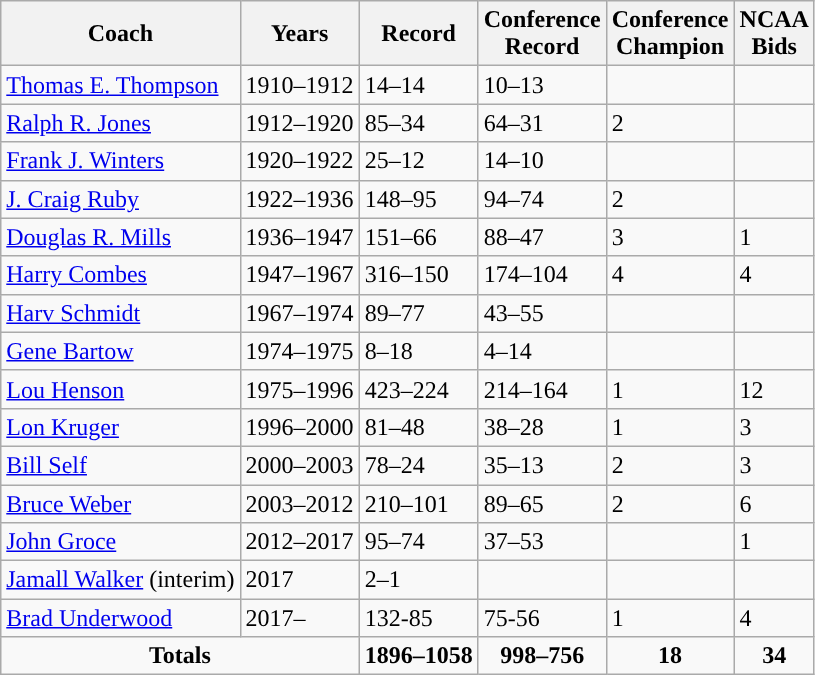<table class="wikitable">
<tr>
<th><strong>Coach</strong></th>
<th><strong>Years</strong></th>
<th><strong>Record</strong></th>
<th><strong>Conference</strong><br><strong>Record</strong></th>
<th>Conference<br>Champion</th>
<th>NCAA<br>Bids</th>
</tr>
<tr>
<td style="text-align:left"><a href='#'>Thomas E. Thompson</a></td>
<td>1910–1912</td>
<td>14–14</td>
<td>10–13</td>
<td></td>
<td></td>
</tr>
<tr>
<td style="text-align:left"><a href='#'>Ralph R. Jones</a></td>
<td>1912–1920</td>
<td>85–34</td>
<td>64–31</td>
<td>2</td>
<td></td>
</tr>
<tr>
<td style="text-align:left"><a href='#'>Frank J. Winters</a></td>
<td>1920–1922</td>
<td>25–12</td>
<td>14–10</td>
<td></td>
<td></td>
</tr>
<tr>
<td style="text-align:left"><a href='#'>J. Craig Ruby</a></td>
<td>1922–1936</td>
<td>148–95</td>
<td>94–74</td>
<td>2</td>
<td></td>
</tr>
<tr>
<td style="text-align:left"><a href='#'>Douglas R. Mills</a></td>
<td>1936–1947</td>
<td>151–66</td>
<td>88–47</td>
<td>3</td>
<td>1</td>
</tr>
<tr>
<td style="text-align:left"><a href='#'>Harry Combes</a></td>
<td>1947–1967</td>
<td>316–150</td>
<td>174–104</td>
<td>4</td>
<td>4</td>
</tr>
<tr>
<td style="text-align:left"><a href='#'>Harv Schmidt</a></td>
<td>1967–1974</td>
<td>89–77</td>
<td>43–55</td>
<td></td>
<td></td>
</tr>
<tr>
<td style="text-align:left"><a href='#'>Gene Bartow</a></td>
<td>1974–1975</td>
<td>8–18</td>
<td>4–14</td>
<td></td>
<td></td>
</tr>
<tr>
<td style="text-align:left"><a href='#'>Lou Henson</a></td>
<td>1975–1996</td>
<td>423–224</td>
<td>214–164</td>
<td>1</td>
<td>12</td>
</tr>
<tr>
<td style="text-align:left"><a href='#'>Lon Kruger</a></td>
<td>1996–2000</td>
<td>81–48</td>
<td>38–28</td>
<td>1</td>
<td>3</td>
</tr>
<tr>
<td style="text-align:left"><a href='#'>Bill Self</a></td>
<td>2000–2003</td>
<td>78–24</td>
<td>35–13</td>
<td>2</td>
<td>3</td>
</tr>
<tr>
<td style="text-align:left"><a href='#'>Bruce Weber</a></td>
<td>2003–2012</td>
<td>210–101</td>
<td>89–65</td>
<td>2</td>
<td>6</td>
</tr>
<tr>
<td style="text-align:left"><a href='#'>John Groce</a></td>
<td>2012–2017</td>
<td>95–74</td>
<td>37–53</td>
<td></td>
<td>1</td>
</tr>
<tr>
<td style="text-align:left"><a href='#'>Jamall Walker</a> (interim)</td>
<td>2017</td>
<td>2–1</td>
<td></td>
<td></td>
<td></td>
</tr>
<tr>
<td style="text-align:left"><a href='#'>Brad Underwood</a></td>
<td>2017–</td>
<td>132-85</td>
<td>75-56</td>
<td>1</td>
<td>4</td>
</tr>
<tr style="text-align:center; ">
<td colspan="2"><strong>Totals</strong></td>
<td><strong>1896–1058</strong></td>
<td><strong>998–756</strong></td>
<td><strong>18</strong></td>
<td><strong>34</strong></td>
</tr>
</table>
